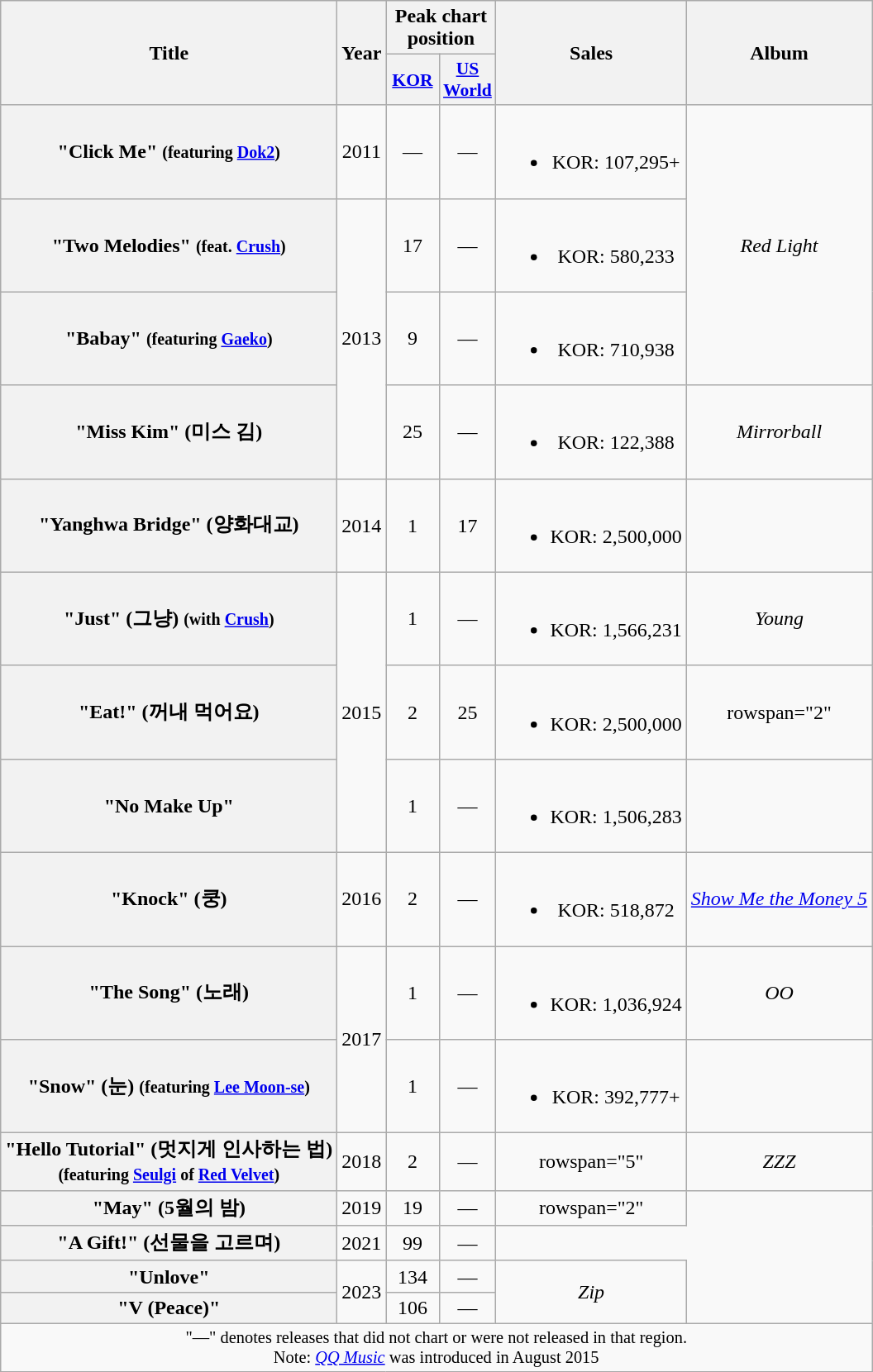<table class="wikitable plainrowheaders" style="text-align:center">
<tr>
<th scope="col" rowspan="2">Title</th>
<th scope="col" rowspan="2">Year</th>
<th scope="col" colspan="2">Peak chart <br> position</th>
<th scope="col" rowspan="2">Sales</th>
<th scope="col" rowspan="2">Album</th>
</tr>
<tr>
<th style="width:2.5em;font-size:90%"><a href='#'>KOR</a><br></th>
<th style="width:2.5em;font-size:90%"><a href='#'>US<br>World</a></th>
</tr>
<tr>
<th scope="row" align="left">"Click Me" <small>(featuring <a href='#'>Dok2</a>)</small></th>
<td>2011</td>
<td>—</td>
<td>—</td>
<td><br><ul><li>KOR: 107,295+</li></ul></td>
<td rowspan=3><em>Red Light</em></td>
</tr>
<tr>
<th scope="row" align="left">"Two Melodies" <small>(feat. <a href='#'>Crush</a>)</small></th>
<td rowspan=3>2013</td>
<td>17</td>
<td>—</td>
<td><br><ul><li>KOR: 580,233</li></ul></td>
</tr>
<tr>
<th scope="row" align="left">"Babay" <small>(featuring <a href='#'>Gaeko</a>)</small></th>
<td>9</td>
<td>—</td>
<td><br><ul><li>KOR: 710,938</li></ul></td>
</tr>
<tr>
<th scope="row" align="left">"Miss Kim" (미스 김)</th>
<td>25</td>
<td>—</td>
<td><br><ul><li>KOR: 122,388</li></ul></td>
<td><em>Mirrorball</em></td>
</tr>
<tr>
<th scope="row" align="left">"Yanghwa Bridge" (양화대교)</th>
<td>2014</td>
<td>1</td>
<td>17</td>
<td><br><ul><li>KOR: 2,500,000</li></ul></td>
<td></td>
</tr>
<tr>
<th scope="row" align="left">"Just" (그냥) <small>(with <a href='#'>Crush</a>)</small></th>
<td rowspan=3>2015</td>
<td>1</td>
<td>—</td>
<td><br><ul><li>KOR: 1,566,231</li></ul></td>
<td><em>Young</em></td>
</tr>
<tr>
<th scope="row" align="left">"Eat!" (꺼내 먹어요)</th>
<td>2</td>
<td>25</td>
<td><br><ul><li>KOR: 2,500,000</li></ul></td>
<td>rowspan="2" </td>
</tr>
<tr>
<th scope="row" align="left">"No Make Up"</th>
<td>1</td>
<td>—</td>
<td><br><ul><li>KOR: 1,506,283</li></ul></td>
</tr>
<tr>
<th scope="row" align="left">"Knock" (쿵)</th>
<td>2016</td>
<td>2</td>
<td>—</td>
<td><br><ul><li>KOR: 518,872</li></ul></td>
<td><em><a href='#'>Show Me the Money 5</a></em></td>
</tr>
<tr>
<th scope="row" align="left">"The Song" (노래)</th>
<td rowspan=2>2017</td>
<td>1</td>
<td>—</td>
<td><br><ul><li>KOR: 1,036,924</li></ul></td>
<td><em>OO</em></td>
</tr>
<tr>
<th scope="row" align="left">"Snow" (눈) <small>(featuring <a href='#'>Lee Moon-se</a>)</small></th>
<td>1</td>
<td>—</td>
<td><br><ul><li>KOR: 392,777+</li></ul></td>
<td></td>
</tr>
<tr>
<th scope="row">"Hello Tutorial" (멋지게 인사하는 법)<br><small>(featuring <a href='#'>Seulgi</a> of <a href='#'>Red Velvet</a>)</small></th>
<td>2018</td>
<td>2</td>
<td>—</td>
<td>rowspan="5" </td>
<td><em>ZZZ</em></td>
</tr>
<tr>
<th scope="row">"May" (5월의 밤)</th>
<td>2019</td>
<td>19</td>
<td>—</td>
<td>rowspan="2" </td>
</tr>
<tr>
<th scope="row">"A Gift!" (선물을 고르며)</th>
<td>2021</td>
<td>99</td>
<td>—</td>
</tr>
<tr>
<th scope="row">"Unlove"</th>
<td rowspan="2">2023</td>
<td>134</td>
<td>—</td>
<td rowspan="2"><em>Zip</em></td>
</tr>
<tr>
<th scope="row">"V (Peace)"<br></th>
<td>106</td>
<td>—</td>
</tr>
<tr>
<td colspan="6" style="font-size:85%">"—" denotes releases that did not chart or were not released in that region.<br>Note: <em><a href='#'>QQ Music</a></em> was introduced in August 2015</td>
</tr>
</table>
